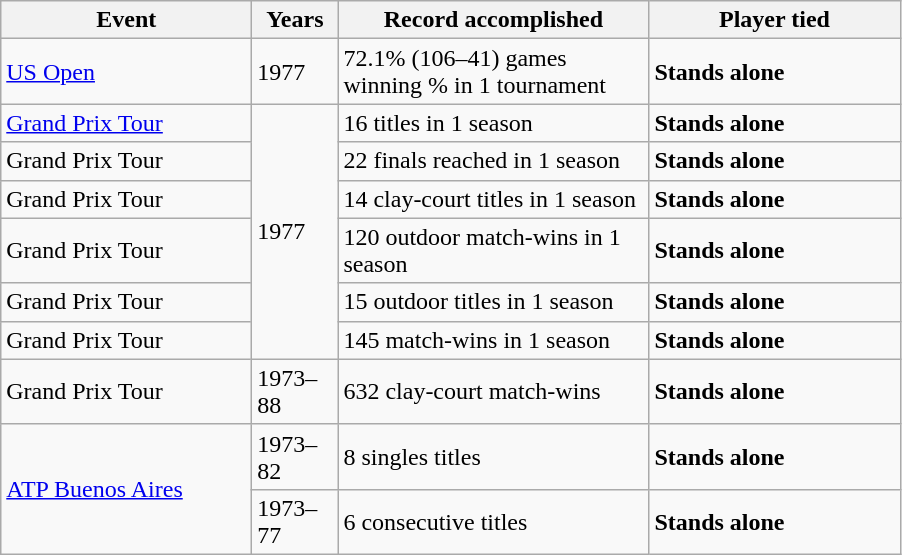<table class=wikitable>
<tr>
<th width=160>Event</th>
<th width=50>Years</th>
<th width=200>Record accomplished</th>
<th width=160>Player tied</th>
</tr>
<tr>
<td><a href='#'>US Open</a></td>
<td>1977</td>
<td>72.1% (106–41) games winning % in 1 tournament</td>
<td><strong>Stands alone</strong></td>
</tr>
<tr>
<td><a href='#'>Grand Prix Tour</a></td>
<td rowspan="6">1977</td>
<td>16 titles in 1 season</td>
<td><strong>Stands alone</strong></td>
</tr>
<tr>
<td>Grand Prix Tour</td>
<td>22 finals reached in 1 season</td>
<td><strong>Stands alone</strong></td>
</tr>
<tr>
<td>Grand Prix Tour</td>
<td>14 clay-court titles in 1 season</td>
<td><strong>Stands alone</strong></td>
</tr>
<tr>
<td>Grand Prix Tour</td>
<td>120 outdoor match-wins in 1 season</td>
<td><strong>Stands alone</strong></td>
</tr>
<tr>
<td>Grand Prix Tour</td>
<td>15 outdoor titles in 1 season</td>
<td><strong>Stands alone</strong></td>
</tr>
<tr>
<td>Grand Prix Tour</td>
<td>145 match-wins in 1 season</td>
<td><strong>Stands alone</strong></td>
</tr>
<tr>
<td>Grand Prix Tour</td>
<td>1973–88</td>
<td>632 clay-court match-wins</td>
<td><strong>Stands alone</strong></td>
</tr>
<tr>
<td rowspan="2"><a href='#'>ATP Buenos Aires</a></td>
<td>1973–82</td>
<td>8 singles titles</td>
<td><strong>Stands alone</strong></td>
</tr>
<tr>
<td>1973–77</td>
<td>6 consecutive titles</td>
<td><strong>Stands alone</strong></td>
</tr>
</table>
